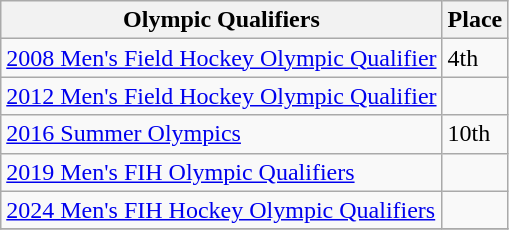<table class="wikitable collapsible">
<tr>
<th>Olympic Qualifiers</th>
<th>Place</th>
</tr>
<tr>
<td><a href='#'>2008 Men's Field Hockey Olympic Qualifier</a></td>
<td>4th</td>
</tr>
<tr>
<td><a href='#'>2012 Men's Field Hockey Olympic Qualifier</a></td>
<td></td>
</tr>
<tr>
<td><a href='#'>2016 Summer Olympics</a></td>
<td>10th</td>
</tr>
<tr>
<td><a href='#'>2019 Men's FIH Olympic Qualifiers</a></td>
<td></td>
</tr>
<tr>
<td><a href='#'>2024 Men's FIH Hockey Olympic Qualifiers</a></td>
<td></td>
</tr>
<tr>
</tr>
</table>
